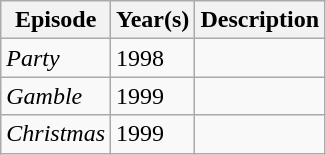<table class="wikitable sortable">
<tr>
<th>Episode</th>
<th>Year(s)</th>
<th>Description</th>
</tr>
<tr>
<td><em>Party</em></td>
<td>1998</td>
<td></td>
</tr>
<tr>
<td><em>Gamble</em></td>
<td>1999</td>
<td></td>
</tr>
<tr>
<td><em>Christmas</em></td>
<td>1999</td>
<td></td>
</tr>
</table>
